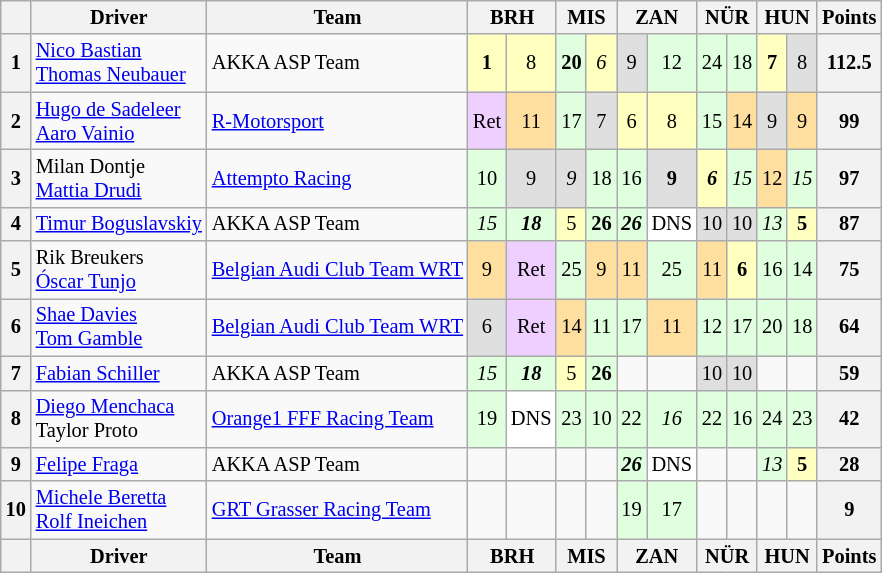<table class="wikitable" style="font-size: 85%; text-align:center;">
<tr>
<th></th>
<th>Driver</th>
<th>Team</th>
<th colspan=2>BRH<br></th>
<th colspan=2>MIS<br></th>
<th colspan=2>ZAN<br></th>
<th colspan=2>NÜR<br></th>
<th colspan=2>HUN<br></th>
<th>Points</th>
</tr>
<tr>
<th>1</th>
<td align=left> <a href='#'>Nico Bastian</a><br> <a href='#'>Thomas Neubauer</a></td>
<td align=left> AKKA ASP Team</td>
<td style="background:#FFFFBF;"><strong>1</strong></td>
<td style="background:#FFFFBF;">8</td>
<td style="background:#DFFFDF;"><strong>20</strong></td>
<td style="background:#FFFFBF;"><em>6</em></td>
<td style="background:#DFDFDF;">9</td>
<td style="background:#DFFFDF;">12</td>
<td style="background:#DFFFDF;">24</td>
<td style="background:#DFFFDF;">18</td>
<td style="background:#FFFFBF;"><strong>7</strong></td>
<td style="background:#DFDFDF;">8</td>
<th>112.5</th>
</tr>
<tr>
<th>2</th>
<td align=left> <a href='#'>Hugo de Sadeleer</a><br> <a href='#'>Aaro Vainio</a></td>
<td align=left> <a href='#'>R-Motorsport</a></td>
<td style="background:#EFCFFF;">Ret</td>
<td style="background:#FFDF9F;">11</td>
<td style="background:#DFFFDF;">17</td>
<td style="background:#DFDFDF;">7</td>
<td style="background:#FFFFBF;">6</td>
<td style="background:#FFFFBF;">8</td>
<td style="background:#DFFFDF;">15</td>
<td style="background:#FFDF9F;">14</td>
<td style="background:#DFDFDF;">9</td>
<td style="background:#FFDF9F;">9</td>
<th>99</th>
</tr>
<tr>
<th>3</th>
<td align=left> Milan Dontje<br> <a href='#'>Mattia Drudi</a></td>
<td align=left> <a href='#'>Attempto Racing</a></td>
<td style="background:#DFFFDF;">10</td>
<td style="background:#DFDFDF;">9</td>
<td style="background:#DFDFDF;"><em>9</em></td>
<td style="background:#DFFFDF;">18</td>
<td style="background:#DFFFDF;">16</td>
<td style="background:#DFDFDF;"><strong>9</strong></td>
<td style="background:#FFFFBF;"><strong><em>6</em></strong></td>
<td style="background:#DFFFDF;"><em>15</em></td>
<td style="background:#FFDF9F;">12</td>
<td style="background:#DFFFDF;"><em>15</em></td>
<th>97</th>
</tr>
<tr>
<th>4</th>
<td align=left> <a href='#'>Timur Boguslavskiy</a></td>
<td align=left> AKKA ASP Team</td>
<td style="background:#DFFFDF;"><em>15</em></td>
<td style="background:#DFFFDF;"><strong><em>18</em></strong></td>
<td style="background:#FFFFBF;">5</td>
<td style="background:#DFFFDF;"><strong>26</strong></td>
<td style="background:#DFFFDF;"><strong><em>26</em></strong></td>
<td style="background:#FFFFFF;">DNS</td>
<td style="background:#DFDFDF;">10</td>
<td style="background:#DFDFDF;">10</td>
<td style="background:#DFFFDF;"><em>13</em></td>
<td style="background:#FFFFBF;"><strong>5</strong></td>
<th>87</th>
</tr>
<tr>
<th>5</th>
<td align=left> Rik Breukers<br> <a href='#'>Óscar Tunjo</a></td>
<td align=left> <a href='#'>Belgian Audi Club Team WRT</a></td>
<td style="background:#FFDF9F;">9</td>
<td style="background:#EFCFFF;">Ret</td>
<td style="background:#DFFFDF;">25</td>
<td style="background:#FFDF9F;">9</td>
<td style="background:#FFDF9F;">11</td>
<td style="background:#DFFFDF;">25</td>
<td style="background:#FFDF9F;">11</td>
<td style="background:#FFFFBF;"><strong>6</strong></td>
<td style="background:#DFFFDF;">16</td>
<td style="background:#DFFFDF;">14</td>
<th>75</th>
</tr>
<tr>
<th>6</th>
<td align=left> <a href='#'>Shae Davies</a><br> <a href='#'>Tom Gamble</a></td>
<td align=left> <a href='#'>Belgian Audi Club Team WRT</a></td>
<td style="background:#DFDFDF;">6</td>
<td style="background:#EFCFFF;">Ret</td>
<td style="background:#FFDF9F;">14</td>
<td style="background:#DFFFDF;">11</td>
<td style="background:#DFFFDF;">17</td>
<td style="background:#FFDF9F;">11</td>
<td style="background:#DFFFDF;">12</td>
<td style="background:#DFFFDF;">17</td>
<td style="background:#DFFFDF;">20</td>
<td style="background:#DFFFDF;">18</td>
<th>64</th>
</tr>
<tr>
<th>7</th>
<td align=left> <a href='#'>Fabian Schiller</a></td>
<td align=left> AKKA ASP Team</td>
<td style="background:#DFFFDF;"><em>15</em></td>
<td style="background:#DFFFDF;"><strong><em>18</em></strong></td>
<td style="background:#FFFFBF;">5</td>
<td style="background:#DFFFDF;"><strong>26</strong></td>
<td></td>
<td></td>
<td style="background:#DFDFDF;">10</td>
<td style="background:#DFDFDF;">10</td>
<td></td>
<td></td>
<th>59</th>
</tr>
<tr>
<th>8</th>
<td align=left> <a href='#'>Diego Menchaca</a><br> Taylor Proto</td>
<td align=left> <a href='#'>Orange1 FFF Racing Team</a></td>
<td style="background:#DFFFDF;">19</td>
<td style="background:#FFFFFF;">DNS</td>
<td style="background:#DFFFDF;">23</td>
<td style="background:#DFFFDF;">10</td>
<td style="background:#DFFFDF;">22</td>
<td style="background:#DFFFDF;"><em>16</em></td>
<td style="background:#DFFFDF;">22</td>
<td style="background:#DFFFDF;">16</td>
<td style="background:#DFFFDF;">24</td>
<td style="background:#DFFFDF;">23</td>
<th>42</th>
</tr>
<tr>
<th>9</th>
<td align=left> <a href='#'>Felipe Fraga</a></td>
<td align=left> AKKA ASP Team</td>
<td></td>
<td></td>
<td></td>
<td></td>
<td style="background:#DFFFDF;"><strong><em>26</em></strong></td>
<td style="background:#FFFFFF;">DNS</td>
<td></td>
<td></td>
<td style="background:#DFFFDF;"><em>13</em></td>
<td style="background:#FFFFBF;"><strong>5</strong></td>
<th>28</th>
</tr>
<tr>
<th>10</th>
<td align=left> <a href='#'>Michele Beretta</a><br> <a href='#'>Rolf Ineichen</a></td>
<td align=left> <a href='#'>GRT Grasser Racing Team</a></td>
<td></td>
<td></td>
<td></td>
<td></td>
<td style="background:#DFFFDF;">19</td>
<td style="background:#DFFFDF;">17</td>
<td></td>
<td></td>
<td></td>
<td></td>
<th>9</th>
</tr>
<tr>
<th></th>
<th>Driver</th>
<th>Team</th>
<th colspan=2>BRH<br></th>
<th colspan=2>MIS<br></th>
<th colspan=2>ZAN<br></th>
<th colspan=2>NÜR<br></th>
<th colspan=2>HUN<br></th>
<th>Points</th>
</tr>
</table>
